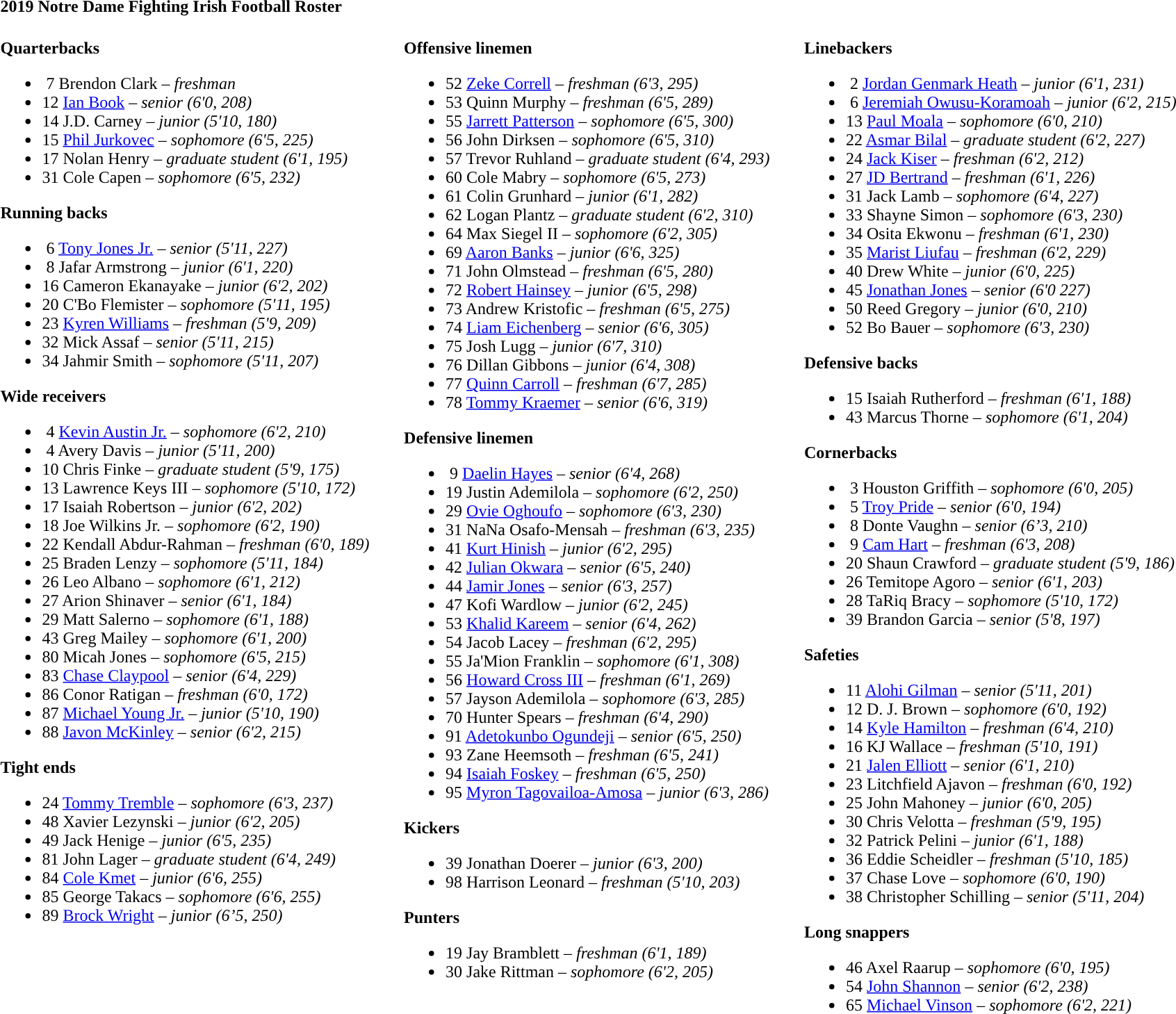<table class="toccolours" style="text-align: left;">
<tr>
<td colspan=11><strong>2019 Notre Dame Fighting Irish Football Roster</strong></td>
</tr>
<tr>
<td valign="top"><br><strong>Quarterbacks</strong><ul><li> 7 Brendon Clark – <em>freshman</em></li><li>12 <a href='#'>Ian Book</a> – <em>senior (6'0, 208)</em>  </li><li>14 J.D. Carney – <em>junior (5'10, 180)</em></li><li>15 <a href='#'>Phil Jurkovec</a> – <em>sophomore (6'5, 225)</em></li><li>17 Nolan Henry – <em>graduate student (6'1, 195)</em></li><li>31 Cole Capen – <em>sophomore (6'5, 232)</em></li></ul><strong>Running backs</strong><ul><li> 6 <a href='#'>Tony Jones Jr.</a> – <em>senior (5'11, 227)</em></li><li> 8 Jafar Armstrong – <em>junior (6'1, 220)</em></li><li>16 Cameron Ekanayake – <em>junior (6'2, 202)</em></li><li>20 C'Bo Flemister – <em>sophomore (5'11, 195)</em></li><li>23 <a href='#'>Kyren Williams</a> – <em>freshman (5'9, 209)</em></li><li>32 Mick Assaf – <em>senior (5'11, 215)</em></li><li>34 Jahmir Smith – <em>sophomore (5'11, 207)</em></li></ul><strong>Wide receivers</strong><ul><li> 4 <a href='#'>Kevin Austin Jr.</a> – <em>sophomore (6'2, 210)</em> </li><li> 4 Avery Davis – <em>junior (5'11, 200)</em></li><li>10 Chris Finke – <em>graduate student (5'9, 175)</em> </li><li>13 Lawrence Keys III – <em>sophomore (5'10, 172)</em></li><li>17 Isaiah Robertson – <em>junior (6'2, 202)</em></li><li>18 Joe Wilkins Jr. – <em>sophomore (6'2, 190)</em></li><li>22 Kendall Abdur-Rahman – <em>freshman (6'0, 189)</em></li><li>25 Braden Lenzy – <em>sophomore (5'11, 184)</em></li><li>26 Leo Albano – <em>sophomore (6'1, 212)</em></li><li>27 Arion Shinaver – <em>senior (6'1, 184)</em></li><li>29 Matt Salerno – <em>sophomore (6'1, 188)</em></li><li>43 Greg Mailey – <em>sophomore (6'1, 200)</em></li><li>80 Micah Jones – <em>sophomore (6'5, 215)</em></li><li>83 <a href='#'>Chase Claypool</a> – <em>senior (6'4, 229)</em></li><li>86 Conor Ratigan – <em>freshman (6'0, 172)</em></li><li>87 <a href='#'>Michael Young Jr.</a> – <em>junior (5'10, 190)</em></li><li>88 <a href='#'>Javon McKinley</a> – <em>senior (6'2, 215)</em></li></ul><strong>Tight ends</strong><ul><li>24 <a href='#'>Tommy Tremble</a> – <em>sophomore (6'3, 237)</em></li><li>48 Xavier Lezynski – <em>junior (6'2, 205)</em></li><li>49 Jack Henige – <em>junior (6'5, 235)</em></li><li>81 John Lager – <em>graduate student (6'4, 249)</em></li><li>84 <a href='#'>Cole Kmet</a> – <em>junior (6'6, 255)</em></li><li>85 George Takacs – <em>sophomore (6'6, 255)</em></li><li>89 <a href='#'>Brock Wright</a> – <em>junior (6’5, 250)</em></li></ul></td>
<td width="25"> </td>
<td valign="top"><br><strong>Offensive linemen</strong><ul><li>52 <a href='#'>Zeke Correll</a> – <em>freshman (6'3, 295)</em></li><li>53 Quinn Murphy – <em>freshman (6'5, 289)</em></li><li>55 <a href='#'>Jarrett Patterson</a> – <em>sophomore (6'5, 300)</em></li><li>56 John Dirksen – <em>sophomore (6'5, 310)</em></li><li>57 Trevor Ruhland – <em>graduate student (6'4, 293)</em></li><li>60 Cole Mabry – <em>sophomore (6'5, 273)</em></li><li>61 Colin Grunhard – <em>junior (6'1, 282)</em></li><li>62 Logan Plantz – <em>graduate student (6'2, 310)</em></li><li>64 Max Siegel II – <em>sophomore (6'2, 305)</em></li><li>69 <a href='#'>Aaron Banks</a> – <em>junior (6'6, 325)</em></li><li>71 John Olmstead – <em>freshman (6'5, 280)</em></li><li>72 <a href='#'>Robert Hainsey</a> – <em>junior (6'5, 298)</em> </li><li>73 Andrew Kristofic – <em>freshman (6'5, 275)</em></li><li>74 <a href='#'>Liam Eichenberg</a> – <em>senior (6'6, 305)</em></li><li>75 Josh Lugg – <em>junior (6'7, 310)</em></li><li>76 Dillan Gibbons – <em>junior (6'4, 308)</em></li><li>77 <a href='#'>Quinn Carroll</a> – <em>freshman (6'7, 285)</em> </li><li>78 <a href='#'>Tommy Kraemer</a> – <em>senior (6'6, 319)</em></li></ul><strong>Defensive linemen</strong><ul><li> 9 <a href='#'>Daelin Hayes</a> – <em>senior (6'4, 268)</em> </li><li>19 Justin Ademilola – <em>sophomore (6'2, 250)</em></li><li>29 <a href='#'>Ovie Oghoufo</a> – <em>sophomore (6'3, 230)</em></li><li>31 NaNa Osafo-Mensah – <em>freshman (6'3, 235)</em></li><li>41 <a href='#'>Kurt Hinish</a> – <em>junior (6'2, 295)</em></li><li>42 <a href='#'>Julian Okwara</a> – <em>senior (6'5, 240)</em> </li><li>44 <a href='#'>Jamir Jones</a> – <em>senior (6'3, 257)</em></li><li>47 Kofi Wardlow – <em>junior (6'2, 245)</em></li><li>53 <a href='#'>Khalid Kareem</a> – <em>senior (6'4, 262)</em></li><li>54 Jacob Lacey – <em>freshman (6'2, 295)</em></li><li>55 Ja'Mion Franklin – <em>sophomore (6'1, 308)</em></li><li>56 <a href='#'>Howard Cross III</a> – <em>freshman (6'1, 269)</em></li><li>57 Jayson Ademilola – <em>sophomore (6'3, 285)</em></li><li>70 Hunter Spears – <em>freshman (6'4, 290)</em></li><li>91 <a href='#'>Adetokunbo Ogundeji</a> – <em>senior (6'5, 250)</em></li><li>93 Zane Heemsoth – <em>freshman (6'5, 241)</em></li><li>94 <a href='#'>Isaiah Foskey</a> – <em>freshman (6'5, 250)</em></li><li>95 <a href='#'>Myron Tagovailoa-Amosa</a> – <em>junior (6'3, 286)</em></li></ul><strong>Kickers</strong><ul><li>39 Jonathan Doerer – <em>junior (6'3, 200)</em></li><li>98 Harrison Leonard – <em>freshman (5'10, 203)</em></li></ul><strong>Punters</strong><ul><li>19 Jay Bramblett – <em>freshman (6'1, 189)</em></li><li>30 Jake Rittman – <em>sophomore (6'2, 205)</em></li></ul></td>
<td width="25"> </td>
<td valign="top"><br><strong>Linebackers</strong><ul><li> 2 <a href='#'>Jordan Genmark Heath</a> – <em>junior (6'1, 231)</em></li><li> 6 <a href='#'>Jeremiah Owusu-Koramoah</a> – <em>junior (6'2, 215)</em></li><li>13 <a href='#'>Paul Moala</a> – <em>sophomore (6'0, 210)</em></li><li>22 <a href='#'>Asmar Bilal</a> – <em>graduate student (6'2, 227)</em></li><li>24 <a href='#'>Jack Kiser</a> – <em>freshman (6'2, 212)</em></li><li>27 <a href='#'>JD Bertrand</a> – <em>freshman (6'1, 226)</em></li><li>31 Jack Lamb – <em>sophomore (6'4, 227)</em> </li><li>33 Shayne Simon – <em>sophomore (6'3, 230)</em></li><li>34 Osita Ekwonu – <em>freshman (6'1, 230)</em></li><li>35 <a href='#'>Marist Liufau</a> – <em>freshman (6'2, 229)</em></li><li>40 Drew White – <em>junior (6'0, 225)</em></li><li>45 <a href='#'>Jonathan Jones</a> – <em>senior (6'0 227)</em></li><li>50 Reed Gregory – <em>junior (6'0, 210)</em></li><li>52 Bo Bauer – <em>sophomore (6'3, 230)</em></li></ul><strong>Defensive backs</strong><ul><li>15 Isaiah Rutherford – <em>freshman (6'1, 188)</em></li><li>43 Marcus Thorne – <em>sophomore (6'1, 204)</em></li></ul><strong>Cornerbacks</strong><ul><li> 3 Houston Griffith – <em>sophomore (6'0, 205)</em></li><li> 5 <a href='#'>Troy Pride</a> – <em>senior (6'0, 194)</em></li><li> 8 Donte Vaughn – <em>senior (6’3, 210)</em></li><li> 9 <a href='#'>Cam Hart</a> – <em>freshman (6'3, 208)</em></li><li>20 Shaun Crawford – <em>graduate student (5'9, 186)</em></li><li>26 Temitope Agoro – <em>senior (6'1, 203)</em></li><li>28 TaRiq Bracy – <em>sophomore (5'10, 172)</em></li><li>39 Brandon Garcia – <em>senior (5'8, 197)</em></li></ul><strong>Safeties</strong><ul><li>11 <a href='#'>Alohi Gilman</a> – <em>senior (5'11, 201)</em></li><li>12 D. J. Brown – <em>sophomore (6'0, 192)</em></li><li>14 <a href='#'>Kyle Hamilton</a> – <em>freshman (6'4, 210)</em></li><li>16 KJ Wallace – <em>freshman (5'10, 191)</em></li><li>21 <a href='#'>Jalen Elliott</a> – <em>senior (6'1, 210)</em></li><li>23 Litchfield Ajavon – <em>freshman (6'0, 192)</em></li><li>25 John Mahoney – <em>junior (6'0, 205)</em></li><li>30 Chris Velotta – <em>freshman (5'9, 195)</em></li><li>32 Patrick Pelini – <em>junior (6'1, 188)</em></li><li>36 Eddie Scheidler – <em>freshman (5'10, 185)</em></li><li>37 Chase Love – <em>sophomore (6'0, 190)</em></li><li>38 Christopher Schilling – <em>senior (5'11, 204)</em></li></ul><strong>Long snappers</strong><ul><li>46 Axel Raarup – <em>sophomore (6'0, 195)</em></li><li>54 <a href='#'>John Shannon</a> – <em>senior (6'2, 238)</em></li><li>65 <a href='#'>Michael Vinson</a> – <em>sophomore (6'2, 221)</em></li></ul></td>
</tr>
</table>
